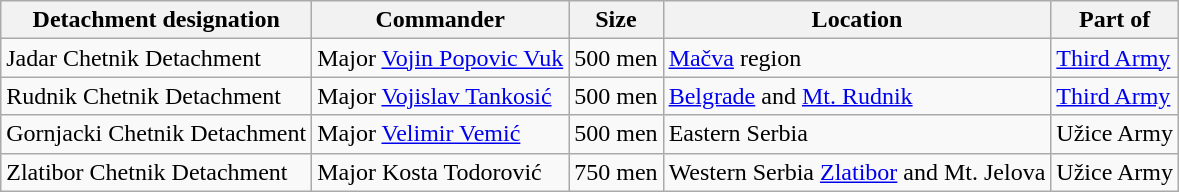<table class="wikitable">
<tr>
<th scope="col">Detachment designation</th>
<th scope="col">Commander</th>
<th>Size</th>
<th>Location</th>
<th>Part of</th>
</tr>
<tr>
<td>Jadar Chetnik Detachment</td>
<td>Major <a href='#'>Vojin Popovic Vuk</a></td>
<td>500 men</td>
<td><a href='#'>Mačva</a> region</td>
<td><a href='#'>Third Army</a></td>
</tr>
<tr>
<td>Rudnik Chetnik Detachment</td>
<td>Major <a href='#'>Vojislav Tankosić</a></td>
<td>500 men</td>
<td><a href='#'>Belgrade</a> and <a href='#'>Mt. Rudnik</a></td>
<td><a href='#'>Third Army</a></td>
</tr>
<tr>
<td>Gornjacki Chetnik Detachment</td>
<td>Major <a href='#'>Velimir Vemić</a></td>
<td>500 men</td>
<td>Eastern Serbia</td>
<td>Užice Army</td>
</tr>
<tr>
<td>Zlatibor Chetnik Detachment</td>
<td>Major Kosta Todorović</td>
<td>750 men</td>
<td>Western Serbia <a href='#'>Zlatibor</a> and Mt. Jelova</td>
<td>Užice Army</td>
</tr>
</table>
